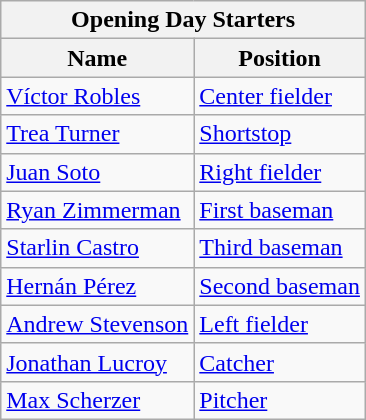<table class="wikitable" style="text-align:left">
<tr>
<th colspan="2">Opening Day Starters</th>
</tr>
<tr>
<th>Name</th>
<th>Position</th>
</tr>
<tr>
<td><a href='#'>Víctor Robles</a></td>
<td><a href='#'>Center fielder</a></td>
</tr>
<tr>
<td><a href='#'>Trea Turner</a></td>
<td><a href='#'>Shortstop</a></td>
</tr>
<tr>
<td><a href='#'>Juan Soto</a></td>
<td><a href='#'>Right fielder</a></td>
</tr>
<tr>
<td><a href='#'>Ryan Zimmerman</a></td>
<td><a href='#'>First baseman</a></td>
</tr>
<tr>
<td><a href='#'>Starlin Castro</a></td>
<td><a href='#'>Third baseman</a></td>
</tr>
<tr>
<td><a href='#'>Hernán Pérez</a></td>
<td><a href='#'>Second baseman</a></td>
</tr>
<tr>
<td><a href='#'>Andrew Stevenson</a></td>
<td><a href='#'>Left fielder</a></td>
</tr>
<tr>
<td><a href='#'>Jonathan Lucroy</a></td>
<td><a href='#'>Catcher</a></td>
</tr>
<tr>
<td><a href='#'>Max Scherzer</a></td>
<td><a href='#'>Pitcher</a></td>
</tr>
</table>
